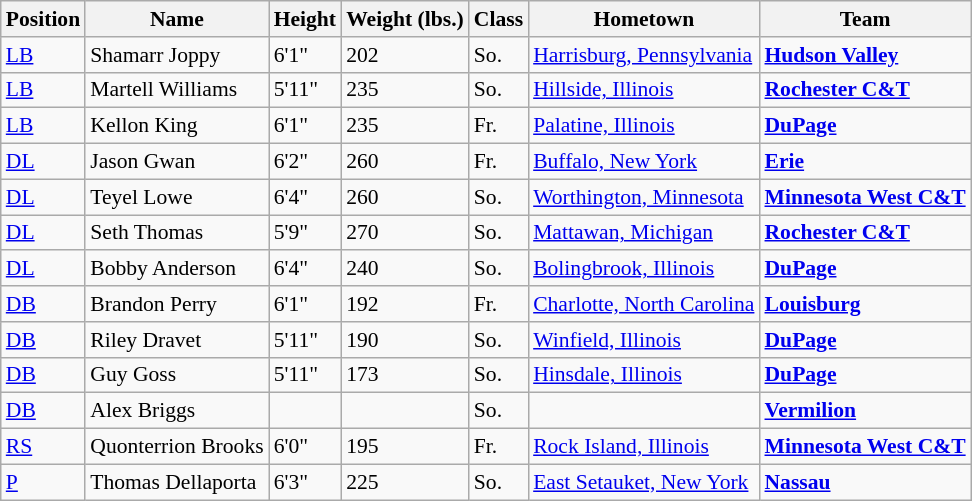<table class="wikitable" style="font-size: 90%">
<tr>
<th>Position</th>
<th>Name</th>
<th>Height</th>
<th>Weight (lbs.)</th>
<th>Class</th>
<th>Hometown</th>
<th>Team</th>
</tr>
<tr>
<td><a href='#'>LB</a></td>
<td>Shamarr Joppy</td>
<td>6'1"</td>
<td>202</td>
<td>So.</td>
<td><a href='#'>Harrisburg, Pennsylvania</a></td>
<td><strong><a href='#'>Hudson Valley</a></strong></td>
</tr>
<tr>
<td><a href='#'>LB</a></td>
<td>Martell Williams</td>
<td>5'11"</td>
<td>235</td>
<td>So.</td>
<td><a href='#'>Hillside, Illinois</a></td>
<td><strong><a href='#'>Rochester C&T</a></strong></td>
</tr>
<tr>
<td><a href='#'>LB</a></td>
<td>Kellon King</td>
<td>6'1"</td>
<td>235</td>
<td>Fr.</td>
<td><a href='#'>Palatine, Illinois</a></td>
<td><strong><a href='#'>DuPage</a></strong></td>
</tr>
<tr>
<td><a href='#'>DL</a></td>
<td>Jason Gwan</td>
<td>6'2"</td>
<td>260</td>
<td>Fr.</td>
<td><a href='#'>Buffalo, New York</a></td>
<td><strong><a href='#'>Erie</a></strong></td>
</tr>
<tr>
<td><a href='#'>DL</a></td>
<td>Teyel Lowe</td>
<td>6'4"</td>
<td>260</td>
<td>So.</td>
<td><a href='#'>Worthington, Minnesota</a></td>
<td><strong><a href='#'>Minnesota West C&T</a></strong></td>
</tr>
<tr>
<td><a href='#'>DL</a></td>
<td>Seth Thomas</td>
<td>5'9"</td>
<td>270</td>
<td>So.</td>
<td><a href='#'>Mattawan, Michigan</a></td>
<td><strong><a href='#'>Rochester C&T</a></strong></td>
</tr>
<tr>
<td><a href='#'>DL</a></td>
<td>Bobby Anderson</td>
<td>6'4"</td>
<td>240</td>
<td>So.</td>
<td><a href='#'>Bolingbrook, Illinois</a></td>
<td><strong><a href='#'>DuPage</a></strong></td>
</tr>
<tr>
<td><a href='#'>DB</a></td>
<td>Brandon Perry</td>
<td>6'1"</td>
<td>192</td>
<td>Fr.</td>
<td><a href='#'>Charlotte, North Carolina</a></td>
<td><strong><a href='#'>Louisburg</a></strong></td>
</tr>
<tr>
<td><a href='#'>DB</a></td>
<td>Riley Dravet</td>
<td>5'11"</td>
<td>190</td>
<td>So.</td>
<td><a href='#'>Winfield, Illinois</a></td>
<td><strong><a href='#'>DuPage</a></strong></td>
</tr>
<tr>
<td><a href='#'>DB</a></td>
<td>Guy Goss</td>
<td>5'11"</td>
<td>173</td>
<td>So.</td>
<td><a href='#'>Hinsdale, Illinois</a></td>
<td><strong><a href='#'>DuPage</a></strong></td>
</tr>
<tr>
<td><a href='#'>DB</a></td>
<td>Alex Briggs</td>
<td></td>
<td></td>
<td>So.</td>
<td></td>
<td><strong><a href='#'>Vermilion</a></strong></td>
</tr>
<tr>
<td><a href='#'>RS</a></td>
<td>Quonterrion Brooks</td>
<td>6'0"</td>
<td>195</td>
<td>Fr.</td>
<td><a href='#'>Rock Island, Illinois</a></td>
<td><strong><a href='#'>Minnesota West C&T</a></strong></td>
</tr>
<tr>
<td><a href='#'>P</a></td>
<td>Thomas Dellaporta</td>
<td>6'3"</td>
<td>225</td>
<td>So.</td>
<td><a href='#'>East Setauket, New York</a></td>
<td><strong><a href='#'>Nassau</a></strong></td>
</tr>
</table>
